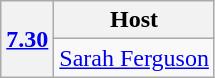<table class="wikitable">
<tr>
<th rowspan="2"><a href='#'>7.30</a></th>
<th>Host</th>
</tr>
<tr style="text-align:center">
<td><a href='#'>Sarah Ferguson</a></td>
</tr>
</table>
